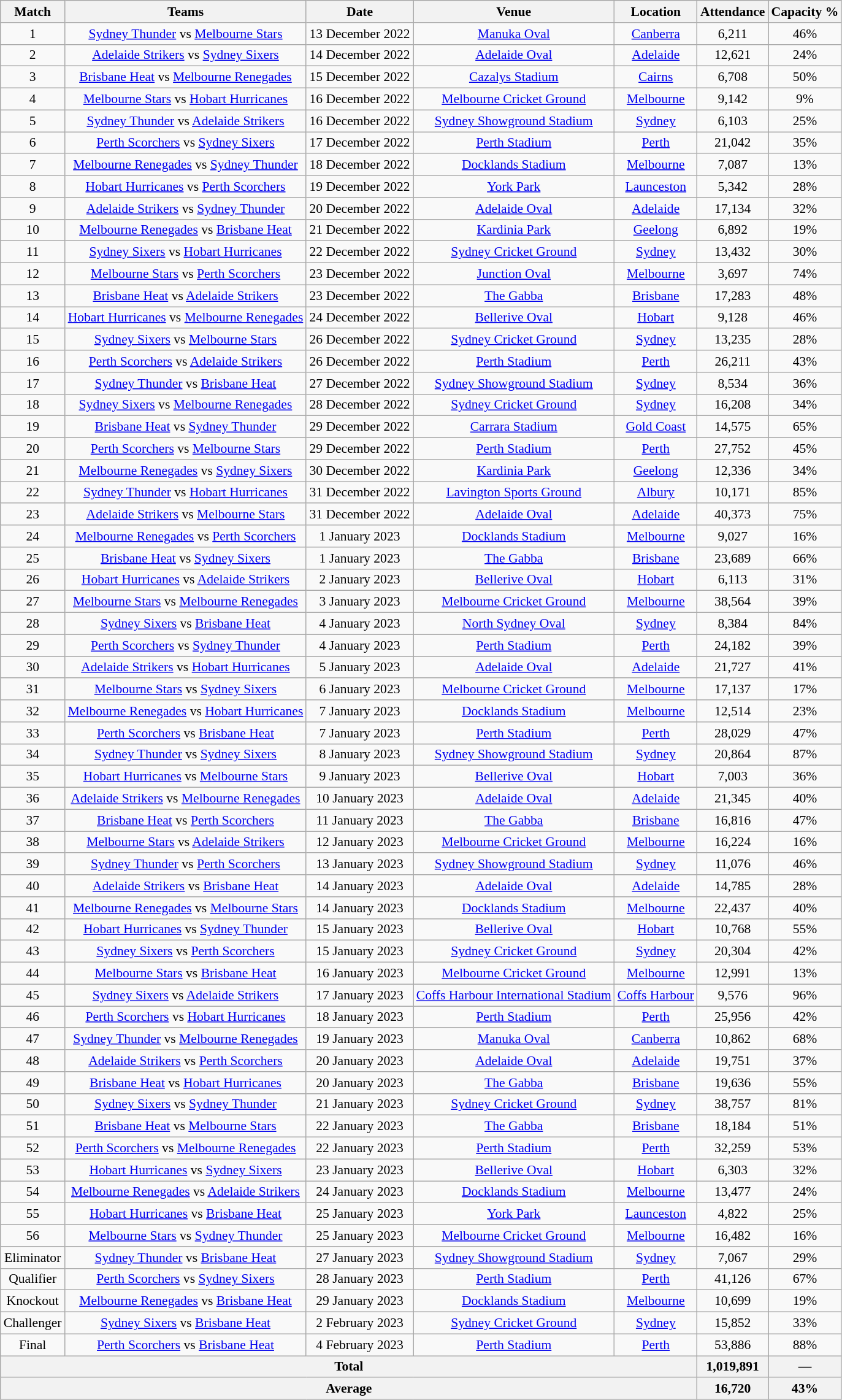<table class="wikitable sortable" style="text-align: center; font-size:90%;">
<tr>
<th>Match</th>
<th>Teams</th>
<th>Date</th>
<th>Venue</th>
<th>Location</th>
<th>Attendance</th>
<th>Capacity %</th>
</tr>
<tr>
<td>1</td>
<td><a href='#'>Sydney Thunder</a> vs <a href='#'>Melbourne Stars</a></td>
<td>13 December 2022</td>
<td><a href='#'>Manuka Oval</a></td>
<td><a href='#'>Canberra</a></td>
<td>6,211</td>
<td>46%</td>
</tr>
<tr>
<td>2</td>
<td><a href='#'>Adelaide Strikers</a> vs <a href='#'>Sydney Sixers</a></td>
<td>14 December 2022</td>
<td><a href='#'>Adelaide Oval</a></td>
<td><a href='#'>Adelaide</a></td>
<td>12,621</td>
<td>24%</td>
</tr>
<tr>
<td>3</td>
<td><a href='#'>Brisbane Heat</a> vs <a href='#'>Melbourne Renegades</a></td>
<td>15 December 2022</td>
<td><a href='#'>Cazalys Stadium</a></td>
<td><a href='#'>Cairns</a></td>
<td>6,708</td>
<td>50%</td>
</tr>
<tr>
<td>4</td>
<td><a href='#'>Melbourne Stars</a> vs <a href='#'>Hobart Hurricanes</a></td>
<td>16 December 2022</td>
<td><a href='#'>Melbourne Cricket Ground</a></td>
<td><a href='#'>Melbourne</a></td>
<td>9,142</td>
<td>9%</td>
</tr>
<tr>
<td>5</td>
<td><a href='#'>Sydney Thunder</a> vs <a href='#'>Adelaide Strikers</a></td>
<td>16 December 2022</td>
<td><a href='#'>Sydney Showground Stadium</a></td>
<td><a href='#'>Sydney</a></td>
<td>6,103</td>
<td>25%</td>
</tr>
<tr>
<td>6</td>
<td><a href='#'>Perth Scorchers</a> vs <a href='#'>Sydney Sixers</a></td>
<td>17 December 2022</td>
<td><a href='#'>Perth Stadium</a></td>
<td><a href='#'>Perth</a></td>
<td>21,042</td>
<td>35%</td>
</tr>
<tr>
<td>7</td>
<td><a href='#'>Melbourne Renegades</a> vs <a href='#'>Sydney Thunder</a></td>
<td>18 December 2022</td>
<td><a href='#'>Docklands Stadium</a></td>
<td><a href='#'>Melbourne</a></td>
<td>7,087</td>
<td>13%</td>
</tr>
<tr>
<td>8</td>
<td><a href='#'>Hobart Hurricanes</a> vs <a href='#'>Perth Scorchers</a></td>
<td>19 December 2022</td>
<td><a href='#'>York Park</a></td>
<td><a href='#'>Launceston</a></td>
<td>5,342</td>
<td>28%</td>
</tr>
<tr>
<td>9</td>
<td><a href='#'>Adelaide Strikers</a> vs <a href='#'>Sydney Thunder</a></td>
<td>20 December 2022</td>
<td><a href='#'>Adelaide Oval</a></td>
<td><a href='#'>Adelaide</a></td>
<td>17,134</td>
<td>32%</td>
</tr>
<tr>
<td>10</td>
<td><a href='#'>Melbourne Renegades</a> vs <a href='#'>Brisbane Heat</a></td>
<td>21 December 2022</td>
<td><a href='#'>Kardinia Park</a></td>
<td><a href='#'>Geelong</a></td>
<td>6,892</td>
<td>19%</td>
</tr>
<tr>
<td>11</td>
<td><a href='#'>Sydney Sixers</a> vs <a href='#'>Hobart Hurricanes</a></td>
<td>22 December 2022</td>
<td><a href='#'>Sydney Cricket Ground</a></td>
<td><a href='#'>Sydney</a></td>
<td>13,432</td>
<td>30%</td>
</tr>
<tr>
<td>12</td>
<td><a href='#'>Melbourne Stars</a> vs <a href='#'>Perth Scorchers</a></td>
<td>23 December 2022</td>
<td><a href='#'>Junction Oval</a></td>
<td><a href='#'>Melbourne</a></td>
<td>3,697</td>
<td>74%</td>
</tr>
<tr>
<td>13</td>
<td><a href='#'>Brisbane Heat</a> vs <a href='#'>Adelaide Strikers</a></td>
<td>23 December 2022</td>
<td><a href='#'>The Gabba</a></td>
<td><a href='#'>Brisbane</a></td>
<td>17,283</td>
<td>48%</td>
</tr>
<tr>
<td>14</td>
<td><a href='#'>Hobart Hurricanes</a> vs <a href='#'>Melbourne Renegades</a></td>
<td>24 December 2022</td>
<td><a href='#'>Bellerive Oval</a></td>
<td><a href='#'>Hobart</a></td>
<td>9,128</td>
<td>46%</td>
</tr>
<tr>
<td>15</td>
<td><a href='#'>Sydney Sixers</a> vs <a href='#'>Melbourne Stars</a></td>
<td>26 December 2022</td>
<td><a href='#'>Sydney Cricket Ground</a></td>
<td><a href='#'>Sydney</a></td>
<td>13,235</td>
<td>28%</td>
</tr>
<tr>
<td>16</td>
<td><a href='#'>Perth Scorchers</a> vs <a href='#'>Adelaide Strikers</a></td>
<td>26 December 2022</td>
<td><a href='#'>Perth Stadium</a></td>
<td><a href='#'>Perth</a></td>
<td>26,211</td>
<td>43%</td>
</tr>
<tr>
<td>17</td>
<td><a href='#'>Sydney Thunder</a> vs <a href='#'>Brisbane Heat</a></td>
<td>27 December 2022</td>
<td><a href='#'>Sydney Showground Stadium</a></td>
<td><a href='#'>Sydney</a></td>
<td>8,534</td>
<td>36%</td>
</tr>
<tr>
<td>18</td>
<td><a href='#'>Sydney Sixers</a> vs <a href='#'>Melbourne Renegades</a></td>
<td>28 December 2022</td>
<td><a href='#'>Sydney Cricket Ground</a></td>
<td><a href='#'>Sydney</a></td>
<td>16,208</td>
<td>34%</td>
</tr>
<tr>
<td>19</td>
<td><a href='#'>Brisbane Heat</a> vs <a href='#'>Sydney Thunder</a></td>
<td>29 December 2022</td>
<td><a href='#'>Carrara Stadium</a></td>
<td><a href='#'>Gold Coast</a></td>
<td>14,575</td>
<td>65%</td>
</tr>
<tr>
<td>20</td>
<td><a href='#'>Perth Scorchers</a> vs <a href='#'>Melbourne Stars</a></td>
<td>29 December 2022</td>
<td><a href='#'>Perth Stadium</a></td>
<td><a href='#'>Perth</a></td>
<td>27,752</td>
<td>45%</td>
</tr>
<tr>
<td>21</td>
<td><a href='#'>Melbourne Renegades</a> vs <a href='#'>Sydney Sixers</a></td>
<td>30 December 2022</td>
<td><a href='#'>Kardinia Park</a></td>
<td><a href='#'>Geelong</a></td>
<td>12,336</td>
<td>34%</td>
</tr>
<tr>
<td>22</td>
<td><a href='#'>Sydney Thunder</a> vs <a href='#'>Hobart Hurricanes</a></td>
<td>31 December 2022</td>
<td><a href='#'>Lavington Sports Ground</a></td>
<td><a href='#'>Albury</a></td>
<td>10,171</td>
<td>85%</td>
</tr>
<tr>
<td>23</td>
<td><a href='#'>Adelaide Strikers</a> vs <a href='#'>Melbourne Stars</a></td>
<td>31 December 2022</td>
<td><a href='#'>Adelaide Oval</a></td>
<td><a href='#'>Adelaide</a></td>
<td>40,373</td>
<td>75%</td>
</tr>
<tr>
<td>24</td>
<td><a href='#'>Melbourne Renegades</a> vs <a href='#'>Perth Scorchers</a></td>
<td>1 January 2023</td>
<td><a href='#'>Docklands Stadium</a></td>
<td><a href='#'>Melbourne</a></td>
<td>9,027</td>
<td>16%</td>
</tr>
<tr>
<td>25</td>
<td><a href='#'>Brisbane Heat</a> vs <a href='#'>Sydney Sixers</a></td>
<td>1 January 2023</td>
<td><a href='#'>The Gabba</a></td>
<td><a href='#'>Brisbane</a></td>
<td>23,689</td>
<td>66%</td>
</tr>
<tr>
<td>26</td>
<td><a href='#'>Hobart Hurricanes</a> vs <a href='#'>Adelaide Strikers</a></td>
<td>2 January 2023</td>
<td><a href='#'>Bellerive Oval</a></td>
<td><a href='#'>Hobart</a></td>
<td>6,113</td>
<td>31%</td>
</tr>
<tr>
<td>27</td>
<td><a href='#'>Melbourne Stars</a> vs <a href='#'>Melbourne Renegades</a></td>
<td>3 January 2023</td>
<td><a href='#'>Melbourne Cricket Ground</a></td>
<td><a href='#'>Melbourne</a></td>
<td>38,564</td>
<td>39%</td>
</tr>
<tr>
<td>28</td>
<td><a href='#'>Sydney Sixers</a> vs <a href='#'>Brisbane Heat</a></td>
<td>4 January 2023</td>
<td><a href='#'>North Sydney Oval</a></td>
<td><a href='#'>Sydney</a></td>
<td>8,384</td>
<td>84%</td>
</tr>
<tr>
<td>29</td>
<td><a href='#'>Perth Scorchers</a> vs <a href='#'>Sydney Thunder</a></td>
<td>4 January 2023</td>
<td><a href='#'>Perth Stadium</a></td>
<td><a href='#'>Perth</a></td>
<td>24,182</td>
<td>39%</td>
</tr>
<tr>
<td>30</td>
<td><a href='#'>Adelaide Strikers</a> vs <a href='#'>Hobart Hurricanes</a></td>
<td>5 January 2023</td>
<td><a href='#'>Adelaide Oval</a></td>
<td><a href='#'>Adelaide</a></td>
<td>21,727</td>
<td>41%</td>
</tr>
<tr>
<td>31</td>
<td><a href='#'>Melbourne Stars</a> vs <a href='#'>Sydney Sixers</a></td>
<td>6 January 2023</td>
<td><a href='#'>Melbourne Cricket Ground</a></td>
<td><a href='#'>Melbourne</a></td>
<td>17,137</td>
<td>17%</td>
</tr>
<tr>
<td>32</td>
<td><a href='#'>Melbourne Renegades</a> vs <a href='#'>Hobart Hurricanes</a></td>
<td>7 January 2023</td>
<td><a href='#'>Docklands Stadium</a></td>
<td><a href='#'>Melbourne</a></td>
<td>12,514</td>
<td>23%</td>
</tr>
<tr>
<td>33</td>
<td><a href='#'>Perth Scorchers</a> vs <a href='#'>Brisbane Heat</a></td>
<td>7 January 2023</td>
<td><a href='#'>Perth Stadium</a></td>
<td><a href='#'>Perth</a></td>
<td>28,029</td>
<td>47%</td>
</tr>
<tr>
<td>34</td>
<td><a href='#'>Sydney Thunder</a> vs <a href='#'>Sydney Sixers</a></td>
<td>8 January 2023</td>
<td><a href='#'>Sydney Showground Stadium</a></td>
<td><a href='#'>Sydney</a></td>
<td>20,864</td>
<td>87%</td>
</tr>
<tr>
<td>35</td>
<td><a href='#'>Hobart Hurricanes</a> vs <a href='#'>Melbourne Stars</a></td>
<td>9 January 2023</td>
<td><a href='#'>Bellerive Oval</a></td>
<td><a href='#'>Hobart</a></td>
<td>7,003</td>
<td>36%</td>
</tr>
<tr>
<td>36</td>
<td><a href='#'>Adelaide Strikers</a> vs <a href='#'>Melbourne Renegades</a></td>
<td>10 January 2023</td>
<td><a href='#'>Adelaide Oval</a></td>
<td><a href='#'>Adelaide</a></td>
<td>21,345</td>
<td>40%</td>
</tr>
<tr>
<td>37</td>
<td><a href='#'>Brisbane Heat</a> vs <a href='#'>Perth Scorchers</a></td>
<td>11 January 2023</td>
<td><a href='#'>The Gabba</a></td>
<td><a href='#'>Brisbane</a></td>
<td>16,816</td>
<td>47%</td>
</tr>
<tr>
<td>38</td>
<td><a href='#'>Melbourne Stars</a> vs <a href='#'>Adelaide Strikers</a></td>
<td>12 January 2023</td>
<td><a href='#'>Melbourne Cricket Ground</a></td>
<td><a href='#'>Melbourne</a></td>
<td>16,224</td>
<td>16%</td>
</tr>
<tr>
<td>39</td>
<td><a href='#'>Sydney Thunder</a> vs <a href='#'>Perth Scorchers</a></td>
<td>13 January 2023</td>
<td><a href='#'>Sydney Showground Stadium</a></td>
<td><a href='#'>Sydney</a></td>
<td>11,076</td>
<td>46%</td>
</tr>
<tr>
<td>40</td>
<td><a href='#'>Adelaide Strikers</a> vs <a href='#'>Brisbane Heat</a></td>
<td>14 January 2023</td>
<td><a href='#'>Adelaide Oval</a></td>
<td><a href='#'>Adelaide</a></td>
<td>14,785</td>
<td>28%</td>
</tr>
<tr>
<td>41</td>
<td><a href='#'>Melbourne Renegades</a> vs <a href='#'>Melbourne Stars</a></td>
<td>14 January 2023</td>
<td><a href='#'>Docklands Stadium</a></td>
<td><a href='#'>Melbourne</a></td>
<td>22,437</td>
<td>40%</td>
</tr>
<tr>
<td>42</td>
<td><a href='#'>Hobart Hurricanes</a> vs <a href='#'>Sydney Thunder</a></td>
<td>15 January 2023</td>
<td><a href='#'>Bellerive Oval</a></td>
<td><a href='#'>Hobart</a></td>
<td>10,768</td>
<td>55%</td>
</tr>
<tr>
<td>43</td>
<td><a href='#'>Sydney Sixers</a> vs <a href='#'>Perth Scorchers</a></td>
<td>15 January 2023</td>
<td><a href='#'>Sydney Cricket Ground</a></td>
<td><a href='#'>Sydney</a></td>
<td>20,304</td>
<td>42%</td>
</tr>
<tr>
<td>44</td>
<td><a href='#'>Melbourne Stars</a> vs <a href='#'>Brisbane Heat</a></td>
<td>16 January 2023</td>
<td><a href='#'>Melbourne Cricket Ground</a></td>
<td><a href='#'>Melbourne</a></td>
<td>12,991</td>
<td>13%</td>
</tr>
<tr>
<td>45</td>
<td><a href='#'>Sydney Sixers</a> vs <a href='#'>Adelaide Strikers</a></td>
<td>17 January 2023</td>
<td><a href='#'>Coffs Harbour International Stadium</a></td>
<td><a href='#'>Coffs Harbour</a></td>
<td>9,576</td>
<td>96%</td>
</tr>
<tr>
<td>46</td>
<td><a href='#'>Perth Scorchers</a> vs <a href='#'>Hobart Hurricanes</a></td>
<td>18 January 2023</td>
<td><a href='#'>Perth Stadium</a></td>
<td><a href='#'>Perth</a></td>
<td>25,956</td>
<td>42%</td>
</tr>
<tr>
<td>47</td>
<td><a href='#'>Sydney Thunder</a> vs <a href='#'>Melbourne Renegades</a></td>
<td>19 January 2023</td>
<td><a href='#'>Manuka Oval</a></td>
<td><a href='#'>Canberra</a></td>
<td>10,862</td>
<td>68%</td>
</tr>
<tr>
<td>48</td>
<td><a href='#'>Adelaide Strikers</a> vs <a href='#'>Perth Scorchers</a></td>
<td>20 January 2023</td>
<td><a href='#'>Adelaide Oval</a></td>
<td><a href='#'>Adelaide</a></td>
<td>19,751</td>
<td>37%</td>
</tr>
<tr>
<td>49</td>
<td><a href='#'>Brisbane Heat</a> vs <a href='#'>Hobart Hurricanes</a></td>
<td>20 January 2023</td>
<td><a href='#'>The Gabba</a></td>
<td><a href='#'>Brisbane</a></td>
<td>19,636</td>
<td>55%</td>
</tr>
<tr>
<td>50</td>
<td><a href='#'>Sydney Sixers</a> vs <a href='#'>Sydney Thunder</a></td>
<td>21 January 2023</td>
<td><a href='#'>Sydney Cricket Ground</a></td>
<td><a href='#'>Sydney</a></td>
<td>38,757</td>
<td>81%</td>
</tr>
<tr>
<td>51</td>
<td><a href='#'>Brisbane Heat</a> vs <a href='#'>Melbourne Stars</a></td>
<td>22 January 2023</td>
<td><a href='#'>The Gabba</a></td>
<td><a href='#'>Brisbane</a></td>
<td>18,184</td>
<td>51%</td>
</tr>
<tr>
<td>52</td>
<td><a href='#'>Perth Scorchers</a> vs <a href='#'>Melbourne Renegades</a></td>
<td>22 January 2023</td>
<td><a href='#'>Perth Stadium</a></td>
<td><a href='#'>Perth</a></td>
<td>32,259</td>
<td>53%</td>
</tr>
<tr>
<td>53</td>
<td><a href='#'>Hobart Hurricanes</a> vs <a href='#'>Sydney Sixers</a></td>
<td>23 January 2023</td>
<td><a href='#'>Bellerive Oval</a></td>
<td><a href='#'>Hobart</a></td>
<td>6,303</td>
<td>32%</td>
</tr>
<tr>
<td>54</td>
<td><a href='#'>Melbourne Renegades</a> vs <a href='#'>Adelaide Strikers</a></td>
<td>24 January 2023</td>
<td><a href='#'>Docklands Stadium</a></td>
<td><a href='#'>Melbourne</a></td>
<td>13,477</td>
<td>24%</td>
</tr>
<tr>
<td>55</td>
<td><a href='#'>Hobart Hurricanes</a> vs <a href='#'>Brisbane Heat</a></td>
<td>25 January 2023</td>
<td><a href='#'>York Park</a></td>
<td><a href='#'>Launceston</a></td>
<td>4,822</td>
<td>25%</td>
</tr>
<tr>
<td>56</td>
<td><a href='#'>Melbourne Stars</a> vs <a href='#'>Sydney Thunder</a></td>
<td>25 January 2023</td>
<td><a href='#'>Melbourne Cricket Ground</a></td>
<td><a href='#'>Melbourne</a></td>
<td>16,482</td>
<td>16%</td>
</tr>
<tr>
<td>Eliminator</td>
<td><a href='#'>Sydney Thunder</a> vs <a href='#'>Brisbane Heat</a></td>
<td>27 January 2023</td>
<td><a href='#'>Sydney Showground Stadium</a></td>
<td><a href='#'>Sydney</a></td>
<td>7,067</td>
<td>29%</td>
</tr>
<tr>
<td>Qualifier</td>
<td><a href='#'>Perth Scorchers</a> vs <a href='#'>Sydney Sixers</a></td>
<td>28 January 2023</td>
<td><a href='#'>Perth Stadium</a></td>
<td><a href='#'>Perth</a></td>
<td>41,126</td>
<td>67%</td>
</tr>
<tr>
<td>Knockout</td>
<td><a href='#'>Melbourne Renegades</a> vs <a href='#'>Brisbane Heat</a></td>
<td>29 January 2023</td>
<td><a href='#'>Docklands Stadium</a></td>
<td><a href='#'>Melbourne</a></td>
<td>10,699</td>
<td>19%</td>
</tr>
<tr>
<td>Challenger</td>
<td><a href='#'>Sydney Sixers</a> vs <a href='#'>Brisbane Heat</a></td>
<td>2 February 2023</td>
<td><a href='#'>Sydney Cricket Ground</a></td>
<td><a href='#'>Sydney</a></td>
<td>15,852</td>
<td>33%</td>
</tr>
<tr>
<td>Final</td>
<td><a href='#'>Perth Scorchers</a> vs <a href='#'>Brisbane Heat</a></td>
<td>4 February 2023</td>
<td><a href='#'>Perth Stadium</a></td>
<td><a href='#'>Perth</a></td>
<td>53,886</td>
<td>88%</td>
</tr>
<tr>
<th colspan="5">Total</th>
<th>1,019,891</th>
<th>—</th>
</tr>
<tr>
<th colspan="5">Average</th>
<th>16,720</th>
<th>43%</th>
</tr>
</table>
